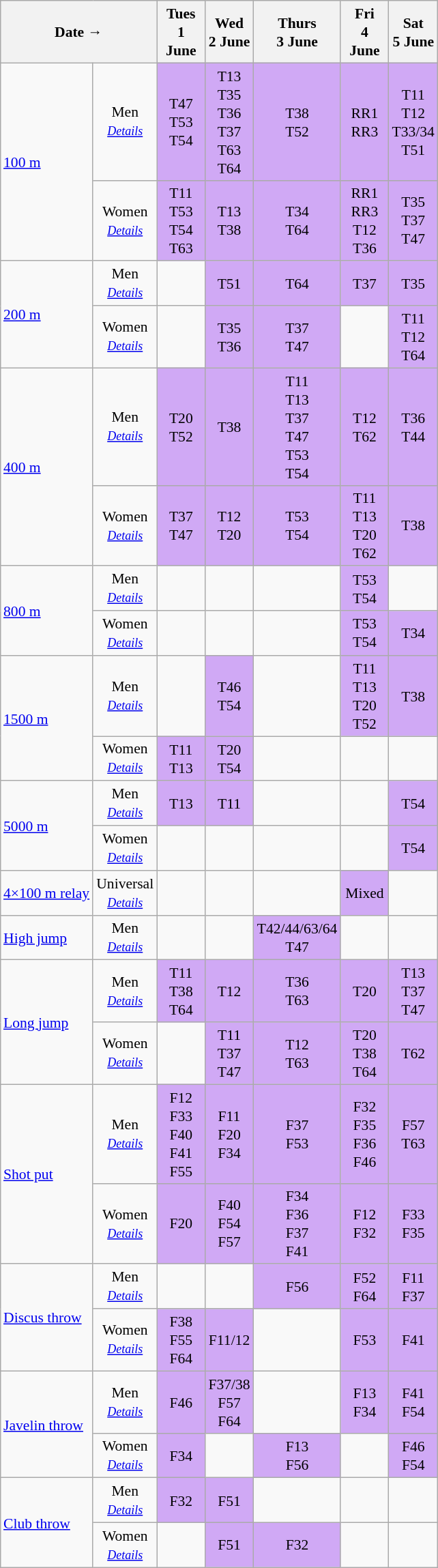<table class="wikitable" style="margin:0.5em auto; font-size:90%; line-height:1.25em;">
<tr align="center">
<th colspan="2">Date →</th>
<th width="40px">Tues<br>1 June</th>
<th width="40px">Wed<br>2 June</th>
<th width="40px">Thurs<br>3 June</th>
<th width="40px">Fri<br>4 June</th>
<th width="40px">Sat<br>5 June</th>
</tr>
<tr align="center">
<td align="left" rowspan="2"><a href='#'>100 m</a></td>
<td>Men<br><small><em><a href='#'>Details</a></em></small></td>
<td bgcolor="#D0A9F5">T47<br>T53<br>T54</td>
<td bgcolor="#D0A9F5">T13<br>T35<br>T36<br>T37<br>T63<br>T64</td>
<td bgcolor="#D0A9F5">T38<br>T52</td>
<td bgcolor="#D0A9F5">RR1<br>RR3</td>
<td bgcolor="#D0A9F5">T11<br>T12<br>T33/34<br>T51</td>
</tr>
<tr align="center">
<td>Women <br><small><em><a href='#'>Details</a></em></small></td>
<td bgcolor="#D0A9F5">T11<br>T53<br>T54<br>T63</td>
<td bgcolor="#D0A9F5">T13<br>T38</td>
<td bgcolor="#D0A9F5">T34<br>T64</td>
<td bgcolor="#D0A9F5">RR1<br>RR3<br>T12<br>T36</td>
<td bgcolor="#D0A9F5">T35<br>T37<br>T47</td>
</tr>
<tr align="center">
<td align="left" rowspan="2"><a href='#'>200 m</a></td>
<td>Men<br><small><em><a href='#'>Details</a></em></small></td>
<td></td>
<td bgcolor="#D0A9F5">T51</td>
<td bgcolor="#D0A9F5">T64</td>
<td bgcolor="D0A9F5">T37</td>
<td bgcolor="#D0A9F5">T35</td>
</tr>
<tr align="center">
<td>Women <br><small><em><a href='#'>Details</a></em></small></td>
<td></td>
<td bgcolor="#D0A9F5">T35<br>T36</td>
<td bgcolor="#D0A9F5">T37<br>T47</td>
<td></td>
<td bgcolor="#D0A9F5">T11<br>T12<br>T64</td>
</tr>
<tr align="center">
<td align="left" rowspan="2"><a href='#'>400 m</a></td>
<td>Men<br><small><em><a href='#'>Details</a></em></small></td>
<td bgcolor="#D0A9F5">T20<br>T52</td>
<td bgcolor="#D0A9F5">T38</td>
<td bgcolor="#D0A9F5">T11<br>T13<br>T37<br>T47<br>T53<br>T54</td>
<td bgcolor="#D0A9F5">T12<br>T62</td>
<td bgcolor="#D0A9F5">T36<br>T44</td>
</tr>
<tr align="center">
<td>Women <br><small><em><a href='#'>Details</a></em></small></td>
<td bgcolor="#D0A9F5">T37<br>T47</td>
<td bgcolor="#D0A9F5">T12<br>T20</td>
<td bgcolor="#D0A9F5">T53<br>T54</td>
<td bgcolor="#D0A9F5">T11<br>T13<br>T20<br>T62</td>
<td bgcolor="#D0A9F5">T38</td>
</tr>
<tr align="center">
<td align="left" rowspan="2"><a href='#'>800 m</a></td>
<td>Men<br><small><em><a href='#'>Details</a></em></small></td>
<td></td>
<td></td>
<td></td>
<td bgcolor="#D0A9F5">T53<br>T54</td>
<td></td>
</tr>
<tr align="center">
<td>Women <br><small><em><a href='#'>Details</a></em></small></td>
<td></td>
<td></td>
<td></td>
<td bgcolor="#D0A9F5">T53<br>T54</td>
<td bgcolor="#D0A9F5">T34</td>
</tr>
<tr align="center">
<td align="left" rowspan="2"><a href='#'>1500 m</a></td>
<td>Men<br><small><em><a href='#'>Details</a></em></small></td>
<td></td>
<td bgcolor="#D0A9F5">T46<br>T54</td>
<td></td>
<td bgcolor="#D0A9F5">T11<br>T13<br>T20<br>T52</td>
<td bgcolor="#D0A9F5">T38</td>
</tr>
<tr align="center">
<td>Women <br><small><em><a href='#'>Details</a></em></small></td>
<td bgcolor="#D0A9F5">T11<br>T13</td>
<td bgcolor="#D0A9F5">T20<br>T54</td>
<td></td>
<td></td>
<td></td>
</tr>
<tr align="center">
<td align="left" rowspan="2"><a href='#'>5000 m</a></td>
<td>Men<br><small><em><a href='#'>Details</a></em></small></td>
<td bgcolor="#D0A9F5">T13</td>
<td bgcolor="#D0A9F5">T11</td>
<td></td>
<td></td>
<td bgcolor="#D0A9F5">T54</td>
</tr>
<tr align="center">
<td>Women <br><small><em><a href='#'>Details</a></em></small></td>
<td></td>
<td></td>
<td></td>
<td></td>
<td bgcolor="#D0A9F5">T54</td>
</tr>
<tr align="center">
<td align="left"><a href='#'>4×100 m relay</a></td>
<td>Universal<br><small><em><a href='#'>Details</a></em></small></td>
<td></td>
<td></td>
<td></td>
<td bgcolor="#D0A9F5">Mixed</td>
<td></td>
</tr>
<tr align="center">
<td align="left"><a href='#'>High jump</a></td>
<td>Men<br><small><em><a href='#'>Details</a></em></small></td>
<td></td>
<td></td>
<td bgcolor="#D0A9F5">T42/44/63/64<br>T47</td>
<td></td>
<td></td>
</tr>
<tr align="center">
<td align="left" rowspan="2"><a href='#'>Long jump</a></td>
<td>Men<br><small><em><a href='#'>Details</a></em></small></td>
<td bgcolor="#D0A9F5">T11<br>T38<br>T64</td>
<td bgcolor="#D0A9F5">T12</td>
<td bgcolor="#D0A9F5">T36<br>T63</td>
<td bgcolor="#D0A9F5">T20</td>
<td bgcolor="#D0A9F5">T13<br>T37<br>T47</td>
</tr>
<tr align="center">
<td>Women <br><small><em><a href='#'>Details</a></em></small></td>
<td></td>
<td bgcolor="#D0A9F5">T11<br>T37<br>T47</td>
<td bgcolor="#D0A9F5">T12<br>T63</td>
<td bgcolor="#D0A9F5">T20<br>T38<br>T64</td>
<td bgcolor="#D0A9F5">T62</td>
</tr>
<tr align="center">
<td align="left" rowspan="2"><a href='#'>Shot put</a></td>
<td>Men<br><small><em><a href='#'>Details</a></em></small></td>
<td bgcolor="#D0A9F5">F12<br>F33<br>F40<br>F41<br>F55</td>
<td bgcolor="#D0A9F5">F11<br>F20<br>F34</td>
<td bgcolor="#D0A9F5">F37<br>F53</td>
<td bgcolor="#D0A9F5">F32<br>F35<br>F36<br>F46</td>
<td bgcolor="#D0A9F5">F57<br>T63</td>
</tr>
<tr align="center">
<td>Women <br><small><em><a href='#'>Details</a></em></small></td>
<td bgcolor="#D0A9F5">F20</td>
<td bgcolor="#D0A9F5">F40<br>F54<br>F57</td>
<td bgcolor="#D0A9F5">F34<br>F36<br>F37<br>F41</td>
<td bgcolor="#D0A9F5">F12<br>F32</td>
<td bgcolor="#D0A9F5">F33<br>F35</td>
</tr>
<tr align="center">
<td align="left" rowspan="2"><a href='#'>Discus throw</a></td>
<td>Men<br><small><em><a href='#'>Details</a></em></small></td>
<td></td>
<td></td>
<td bgcolor="#D0A9F5">F56</td>
<td bgcolor="#D0A9F5">F52<br>F64</td>
<td bgcolor="#D0A9F5">F11<br>F37</td>
</tr>
<tr align="center">
<td>Women <br><small><em><a href='#'>Details</a></em></small></td>
<td bgcolor="#D0A9F5">F38<br>F55<br>F64</td>
<td bgcolor="#D0A9F5">F11/12</td>
<td></td>
<td bgcolor="#D0A9F5">F53</td>
<td bgcolor="#D0A9F5">F41</td>
</tr>
<tr align="center">
<td align="left" rowspan="2"><a href='#'>Javelin throw</a></td>
<td>Men<br><small><em><a href='#'>Details</a></em></small></td>
<td bgcolor="#D0A9F5">F46</td>
<td bgcolor="#D0A9F5">F37/38<br>F57<br>F64</td>
<td></td>
<td bgcolor="#D0A9F5">F13<br>F34</td>
<td bgcolor="#D0A9F5">F41<br>F54</td>
</tr>
<tr align="center">
<td>Women <br><small><em><a href='#'>Details</a></em></small></td>
<td bgcolor="#D0A9F5">F34</td>
<td></td>
<td bgcolor="#D0A9F5">F13<br>F56</td>
<td></td>
<td bgcolor="#D0A9F5">F46<br>F54</td>
</tr>
<tr align="center">
<td align="left" rowspan="2"><a href='#'>Club throw</a></td>
<td>Men<br><small><em><a href='#'>Details</a></em></small></td>
<td bgcolor="#D0A9F5">F32</td>
<td bgcolor="#D0A9F5">F51</td>
<td></td>
<td></td>
<td></td>
</tr>
<tr align="center">
<td>Women <br><small><em><a href='#'>Details</a></em></small></td>
<td></td>
<td bgcolor="#D0A9F5">F51</td>
<td bgcolor="#D0A9F5">F32</td>
<td></td>
<td></td>
</tr>
</table>
